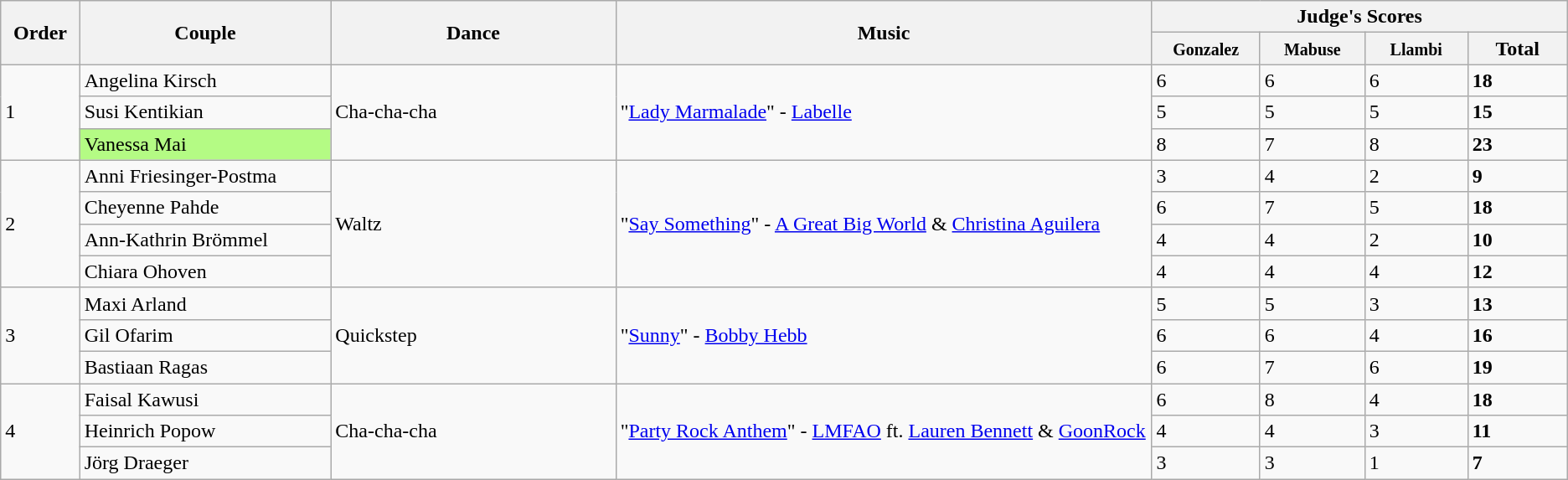<table class="wikitable sortable center">
<tr>
<th rowspan="2" style="width: 4em">Order</th>
<th rowspan="2" style="width: 17em">Couple</th>
<th rowspan="2" style="width: 20em">Dance</th>
<th rowspan="2" style="width: 40em">Music</th>
<th colspan="4">Judge's Scores</th>
</tr>
<tr>
<th style="width: 6em"><small> Gonzalez</small></th>
<th style="width: 6em"><small> Mabuse</small></th>
<th style="width: 6em"><small> Llambi</small></th>
<th style="width: 6em">Total</th>
</tr>
<tr>
<td rowspan=3>1</td>
<td>Angelina Kirsch</td>
<td rowspan=3>Cha-cha-cha</td>
<td rowspan=3>"<a href='#'>Lady Marmalade</a>" - <a href='#'>Labelle</a></td>
<td>6</td>
<td>6</td>
<td>6</td>
<td><strong>18</strong></td>
</tr>
<tr>
<td>Susi Kentikian</td>
<td>5</td>
<td>5</td>
<td>5</td>
<td><strong>15</strong></td>
</tr>
<tr>
<td bgcolor="#B4FB84">Vanessa Mai</td>
<td>8</td>
<td>7</td>
<td>8</td>
<td><strong>23</strong></td>
</tr>
<tr>
<td rowspan=4>2</td>
<td>Anni Friesinger-Postma</td>
<td rowspan=4>Waltz</td>
<td rowspan=4>"<a href='#'>Say Something</a>" - <a href='#'>A Great Big World</a> & <a href='#'>Christina Aguilera</a></td>
<td>3</td>
<td>4</td>
<td>2</td>
<td><strong>9</strong></td>
</tr>
<tr>
<td>Cheyenne Pahde</td>
<td>6</td>
<td>7</td>
<td>5</td>
<td><strong>18</strong></td>
</tr>
<tr>
<td>Ann-Kathrin Brömmel</td>
<td>4</td>
<td>4</td>
<td>2</td>
<td><strong>10</strong></td>
</tr>
<tr>
<td>Chiara Ohoven</td>
<td>4</td>
<td>4</td>
<td>4</td>
<td><strong>12</strong></td>
</tr>
<tr>
<td rowspan=3>3</td>
<td>Maxi Arland</td>
<td rowspan=3>Quickstep</td>
<td rowspan=3>"<a href='#'>Sunny</a>" - <a href='#'>Bobby Hebb</a></td>
<td>5</td>
<td>5</td>
<td>3</td>
<td><strong>13</strong></td>
</tr>
<tr>
<td>Gil Ofarim</td>
<td>6</td>
<td>6</td>
<td>4</td>
<td><strong>16</strong></td>
</tr>
<tr>
<td>Bastiaan Ragas</td>
<td>6</td>
<td>7</td>
<td>6</td>
<td><strong>19</strong></td>
</tr>
<tr>
<td rowspan=3>4</td>
<td>Faisal Kawusi</td>
<td rowspan=3>Cha-cha-cha</td>
<td rowspan=3>"<a href='#'>Party Rock Anthem</a>" - <a href='#'>LMFAO</a> ft. <a href='#'>Lauren Bennett</a> & <a href='#'>GoonRock</a></td>
<td>6</td>
<td>8</td>
<td>4</td>
<td><strong>18</strong></td>
</tr>
<tr>
<td>Heinrich Popow</td>
<td>4</td>
<td>4</td>
<td>3</td>
<td><strong>11</strong></td>
</tr>
<tr>
<td>Jörg Draeger</td>
<td>3</td>
<td>3</td>
<td>1</td>
<td><strong>7</strong></td>
</tr>
</table>
